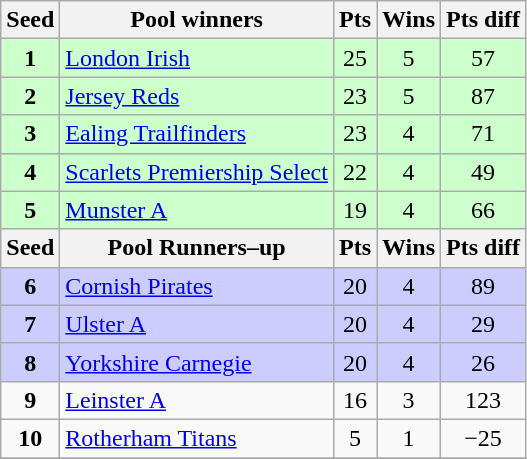<table class="wikitable" style="text-align: center;">
<tr>
<th>Seed</th>
<th>Pool winners</th>
<th>Pts</th>
<th>Wins</th>
<th>Pts diff</th>
</tr>
<tr bgcolor="#ccffcc">
<td><strong>1</strong></td>
<td align=left> <a href='#'>London Irish</a></td>
<td>25</td>
<td>5</td>
<td>57</td>
</tr>
<tr bgcolor="#ccffcc">
<td><strong>2</strong></td>
<td align=left> <a href='#'>Jersey Reds</a></td>
<td>23</td>
<td>5</td>
<td>87</td>
</tr>
<tr bgcolor="#ccffcc">
<td><strong>3</strong></td>
<td align=left> <a href='#'>Ealing Trailfinders</a></td>
<td>23</td>
<td>4</td>
<td>71</td>
</tr>
<tr bgcolor="#ccffcc">
<td><strong>4</strong></td>
<td align=left> <a href='#'>Scarlets Premiership Select</a></td>
<td>22</td>
<td>4</td>
<td>49</td>
</tr>
<tr bgcolor="#ccffcc">
<td><strong>5</strong></td>
<td align=left> <a href='#'>Munster A</a></td>
<td>19</td>
<td>4</td>
<td>66</td>
</tr>
<tr>
<th>Seed</th>
<th>Pool Runners–up</th>
<th>Pts</th>
<th>Wins</th>
<th>Pts diff</th>
</tr>
<tr bgcolor="#ccccff">
<td><strong>6</strong></td>
<td align=left> <a href='#'>Cornish Pirates</a></td>
<td>20</td>
<td>4</td>
<td>89</td>
</tr>
<tr bgcolor="#ccccff">
<td><strong>7</strong></td>
<td align=left> <a href='#'>Ulster A</a></td>
<td>20</td>
<td>4</td>
<td>29</td>
</tr>
<tr bgcolor="#ccccff">
<td><strong>8</strong></td>
<td align=left> <a href='#'>Yorkshire Carnegie</a></td>
<td>20</td>
<td>4</td>
<td>26</td>
</tr>
<tr>
<td><strong>9</strong></td>
<td align="left"> <a href='#'>Leinster A</a></td>
<td>16</td>
<td>3</td>
<td>123</td>
</tr>
<tr>
<td><strong>10</strong></td>
<td align=left> <a href='#'>Rotherham Titans</a></td>
<td>5</td>
<td>1</td>
<td>−25</td>
</tr>
<tr>
</tr>
</table>
